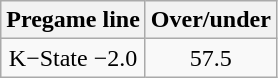<table class="wikitable" style="margin-left: auto; margin-right: auto; border: none; display: inline-table;">
<tr align="center">
<th style=>Pregame line</th>
<th style=>Over/under</th>
</tr>
<tr align="center">
<td>K−State −2.0</td>
<td>57.5</td>
</tr>
</table>
